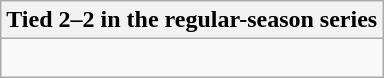<table class="wikitable collapsible collapsed">
<tr>
<th>Tied 2–2 in the regular-season series</th>
</tr>
<tr>
<td><br>


</td>
</tr>
</table>
